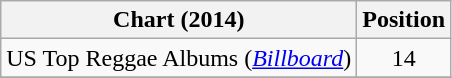<table class="wikitable">
<tr>
<th>Chart (2014)</th>
<th>Position</th>
</tr>
<tr>
<td>US Top Reggae Albums (<em><a href='#'>Billboard</a></em>)</td>
<td align="center">14</td>
</tr>
<tr>
</tr>
</table>
